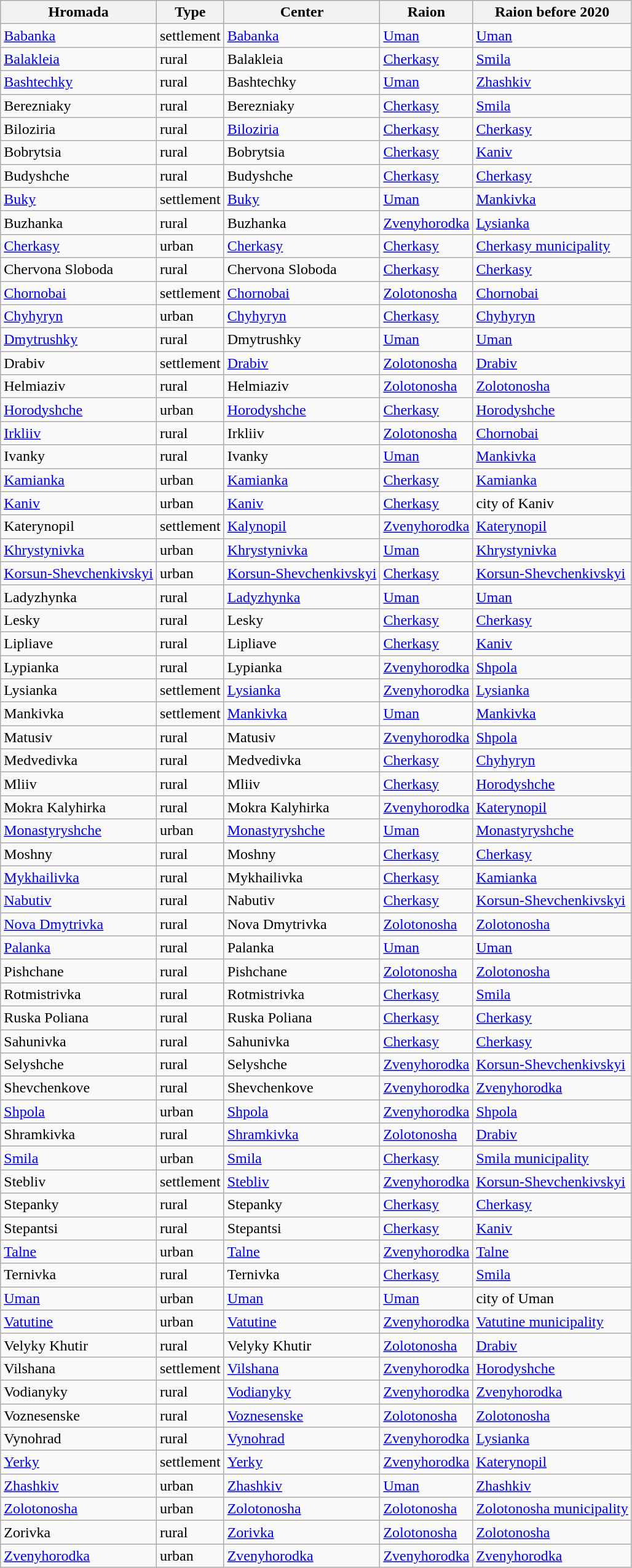<table class='wikitable sortable'>
<tr>
<th>Hromada</th>
<th>Type</th>
<th>Center</th>
<th>Raion</th>
<th>Raion before 2020</th>
</tr>
<tr>
<td><a href='#'>Babanka</a></td>
<td>settlement</td>
<td><a href='#'>Babanka</a></td>
<td><a href='#'>Uman</a></td>
<td><a href='#'>Uman</a></td>
</tr>
<tr>
<td><a href='#'>Balakleia</a></td>
<td>rural</td>
<td>Balakleia</td>
<td><a href='#'>Cherkasy</a></td>
<td><a href='#'>Smila</a></td>
</tr>
<tr>
<td><a href='#'>Bashtechky</a></td>
<td>rural</td>
<td>Bashtechky</td>
<td><a href='#'>Uman</a></td>
<td><a href='#'>Zhashkiv</a></td>
</tr>
<tr>
<td>Berezniaky</td>
<td>rural</td>
<td>Berezniaky</td>
<td><a href='#'>Cherkasy</a></td>
<td><a href='#'>Smila</a></td>
</tr>
<tr>
<td>Biloziria</td>
<td>rural</td>
<td><a href='#'>Biloziria</a></td>
<td><a href='#'>Cherkasy</a></td>
<td><a href='#'>Cherkasy</a></td>
</tr>
<tr>
<td>Bobrytsia</td>
<td>rural</td>
<td>Bobrytsia</td>
<td><a href='#'>Cherkasy</a></td>
<td><a href='#'>Kaniv</a></td>
</tr>
<tr>
<td>Budyshche</td>
<td>rural</td>
<td>Budyshche</td>
<td><a href='#'>Cherkasy</a></td>
<td><a href='#'>Cherkasy</a></td>
</tr>
<tr>
<td><a href='#'>Buky</a></td>
<td>settlement</td>
<td><a href='#'>Buky</a></td>
<td><a href='#'>Uman</a></td>
<td><a href='#'>Mankivka</a></td>
</tr>
<tr>
<td>Buzhanka</td>
<td>rural</td>
<td>Buzhanka</td>
<td><a href='#'>Zvenyhorodka</a></td>
<td><a href='#'>Lysianka</a></td>
</tr>
<tr>
<td><a href='#'>Cherkasy</a></td>
<td>urban</td>
<td><a href='#'>Cherkasy</a></td>
<td><a href='#'>Cherkasy</a></td>
<td><a href='#'>Cherkasy municipality</a></td>
</tr>
<tr>
<td>Chervona Sloboda</td>
<td>rural</td>
<td>Chervona Sloboda</td>
<td><a href='#'>Cherkasy</a></td>
<td><a href='#'>Cherkasy</a></td>
</tr>
<tr>
<td><a href='#'>Chornobai</a></td>
<td>settlement</td>
<td><a href='#'>Chornobai</a></td>
<td><a href='#'>Zolotonosha</a></td>
<td><a href='#'>Chornobai</a></td>
</tr>
<tr>
<td><a href='#'>Chyhyryn</a></td>
<td>urban</td>
<td><a href='#'>Chyhyryn</a></td>
<td><a href='#'>Cherkasy</a></td>
<td><a href='#'>Chyhyryn</a></td>
</tr>
<tr>
<td><a href='#'>Dmytrushky</a></td>
<td>rural</td>
<td>Dmytrushky</td>
<td><a href='#'>Uman</a></td>
<td><a href='#'>Uman</a></td>
</tr>
<tr>
<td>Drabiv</td>
<td>settlement</td>
<td><a href='#'>Drabiv</a></td>
<td><a href='#'>Zolotonosha</a></td>
<td><a href='#'>Drabiv</a></td>
</tr>
<tr>
<td>Helmiaziv</td>
<td>rural</td>
<td>Helmiaziv</td>
<td><a href='#'>Zolotonosha</a></td>
<td><a href='#'>Zolotonosha</a></td>
</tr>
<tr>
<td><a href='#'>Horodyshche</a></td>
<td>urban</td>
<td><a href='#'>Horodyshche</a></td>
<td><a href='#'>Cherkasy</a></td>
<td><a href='#'>Horodyshche</a></td>
</tr>
<tr>
<td><a href='#'>Irkliiv</a></td>
<td>rural</td>
<td>Irkliiv</td>
<td><a href='#'>Zolotonosha</a></td>
<td><a href='#'>Chornobai</a></td>
</tr>
<tr>
<td>Ivanky</td>
<td>rural</td>
<td>Ivanky</td>
<td><a href='#'>Uman</a></td>
<td><a href='#'>Mankivka</a></td>
</tr>
<tr>
<td><a href='#'>Kamianka</a></td>
<td>urban</td>
<td><a href='#'>Kamianka</a></td>
<td><a href='#'>Cherkasy</a></td>
<td><a href='#'>Kamianka</a></td>
</tr>
<tr>
<td><a href='#'>Kaniv</a></td>
<td>urban</td>
<td><a href='#'>Kaniv</a></td>
<td><a href='#'>Cherkasy</a></td>
<td>city of Kaniv</td>
</tr>
<tr>
<td>Katerynopil</td>
<td>settlement</td>
<td><a href='#'>Kalynopil</a></td>
<td><a href='#'>Zvenyhorodka</a></td>
<td><a href='#'>Katerynopil</a></td>
</tr>
<tr>
<td><a href='#'>Khrystynivka</a></td>
<td>urban</td>
<td><a href='#'>Khrystynivka</a></td>
<td><a href='#'>Uman</a></td>
<td><a href='#'>Khrystynivka</a></td>
</tr>
<tr>
<td><a href='#'>Korsun-Shevchenkivskyi</a></td>
<td>urban</td>
<td><a href='#'>Korsun-Shevchenkivskyi</a></td>
<td><a href='#'>Cherkasy</a></td>
<td><a href='#'>Korsun-Shevchenkivskyi</a></td>
</tr>
<tr>
<td>Ladyzhynka</td>
<td>rural</td>
<td><a href='#'>Ladyzhynka</a></td>
<td><a href='#'>Uman</a></td>
<td><a href='#'>Uman</a></td>
</tr>
<tr>
<td>Lesky</td>
<td>rural</td>
<td>Lesky</td>
<td><a href='#'>Cherkasy</a></td>
<td><a href='#'>Cherkasy</a></td>
</tr>
<tr>
<td>Lipliave</td>
<td>rural</td>
<td>Lipliave</td>
<td><a href='#'>Cherkasy</a></td>
<td><a href='#'>Kaniv</a></td>
</tr>
<tr>
<td>Lypianka</td>
<td>rural</td>
<td>Lypianka</td>
<td><a href='#'>Zvenyhorodka</a></td>
<td><a href='#'>Shpola</a></td>
</tr>
<tr>
<td>Lysianka</td>
<td>settlement</td>
<td><a href='#'>Lysianka</a></td>
<td><a href='#'>Zvenyhorodka</a></td>
<td><a href='#'>Lysianka</a></td>
</tr>
<tr>
<td>Mankivka</td>
<td>settlement</td>
<td><a href='#'>Mankivka</a></td>
<td><a href='#'>Uman</a></td>
<td><a href='#'>Mankivka</a></td>
</tr>
<tr>
<td>Matusiv</td>
<td>rural</td>
<td>Matusiv</td>
<td><a href='#'>Zvenyhorodka</a></td>
<td><a href='#'>Shpola</a></td>
</tr>
<tr>
<td>Medvedivka</td>
<td>rural</td>
<td>Medvedivka</td>
<td><a href='#'>Cherkasy</a></td>
<td><a href='#'>Chyhyryn</a></td>
</tr>
<tr>
<td>Mliiv</td>
<td>rural</td>
<td>Mliiv</td>
<td><a href='#'>Cherkasy</a></td>
<td><a href='#'>Horodyshche</a></td>
</tr>
<tr>
<td>Mokra Kalyhirka</td>
<td>rural</td>
<td>Mokra Kalyhirka</td>
<td><a href='#'>Zvenyhorodka</a></td>
<td><a href='#'>Katerynopil</a></td>
</tr>
<tr>
<td><a href='#'>Monastyryshche</a></td>
<td>urban</td>
<td><a href='#'>Monastyryshche</a></td>
<td><a href='#'>Uman</a></td>
<td><a href='#'>Monastyryshche</a></td>
</tr>
<tr>
<td>Moshny</td>
<td>rural</td>
<td>Moshny</td>
<td><a href='#'>Cherkasy</a></td>
<td><a href='#'>Cherkasy</a></td>
</tr>
<tr>
<td><a href='#'>Mykhailivka</a></td>
<td>rural</td>
<td>Mykhailivka</td>
<td><a href='#'>Cherkasy</a></td>
<td><a href='#'>Kamianka</a></td>
</tr>
<tr>
<td><a href='#'>Nabutiv</a></td>
<td>rural</td>
<td>Nabutiv</td>
<td><a href='#'>Cherkasy</a></td>
<td><a href='#'>Korsun-Shevchenkivskyi</a></td>
</tr>
<tr>
<td><a href='#'>Nova Dmytrivka</a></td>
<td>rural</td>
<td>Nova Dmytrivka</td>
<td><a href='#'>Zolotonosha</a></td>
<td><a href='#'>Zolotonosha</a></td>
</tr>
<tr>
<td><a href='#'>Palanka</a></td>
<td>rural</td>
<td>Palanka</td>
<td><a href='#'>Uman</a></td>
<td><a href='#'>Uman</a></td>
</tr>
<tr>
<td>Pishchane</td>
<td>rural</td>
<td>Pishchane</td>
<td><a href='#'>Zolotonosha</a></td>
<td><a href='#'>Zolotonosha</a></td>
</tr>
<tr>
<td>Rotmistrivka</td>
<td>rural</td>
<td>Rotmistrivka</td>
<td><a href='#'>Cherkasy</a></td>
<td><a href='#'>Smila</a></td>
</tr>
<tr>
<td>Ruska Poliana</td>
<td>rural</td>
<td>Ruska Poliana</td>
<td><a href='#'>Cherkasy</a></td>
<td><a href='#'>Cherkasy</a></td>
</tr>
<tr>
<td>Sahunivka</td>
<td>rural</td>
<td>Sahunivka</td>
<td><a href='#'>Cherkasy</a></td>
<td><a href='#'>Cherkasy</a></td>
</tr>
<tr>
<td>Selyshche</td>
<td>rural</td>
<td>Selyshche</td>
<td><a href='#'>Zvenyhorodka</a></td>
<td><a href='#'>Korsun-Shevchenkivskyi</a></td>
</tr>
<tr>
<td>Shevchenkove</td>
<td>rural</td>
<td>Shevchenkove</td>
<td><a href='#'>Zvenyhorodka</a></td>
<td><a href='#'>Zvenyhorodka</a></td>
</tr>
<tr>
<td><a href='#'>Shpola</a></td>
<td>urban</td>
<td><a href='#'>Shpola</a></td>
<td><a href='#'>Zvenyhorodka</a></td>
<td><a href='#'>Shpola</a></td>
</tr>
<tr>
<td>Shramkivka</td>
<td>rural</td>
<td><a href='#'>Shramkivka</a></td>
<td><a href='#'>Zolotonosha</a></td>
<td><a href='#'>Drabiv</a></td>
</tr>
<tr>
<td><a href='#'>Smila</a></td>
<td>urban</td>
<td><a href='#'>Smila</a></td>
<td><a href='#'>Cherkasy</a></td>
<td><a href='#'>Smila municipality</a></td>
</tr>
<tr>
<td>Stebliv</td>
<td>settlement</td>
<td><a href='#'>Stebliv</a></td>
<td><a href='#'>Zvenyhorodka</a></td>
<td><a href='#'>Korsun-Shevchenkivskyi</a></td>
</tr>
<tr>
<td>Stepanky</td>
<td>rural</td>
<td>Stepanky</td>
<td><a href='#'>Cherkasy</a></td>
<td><a href='#'>Cherkasy</a></td>
</tr>
<tr>
<td>Stepantsi</td>
<td>rural</td>
<td>Stepantsi</td>
<td><a href='#'>Cherkasy</a></td>
<td><a href='#'>Kaniv</a></td>
</tr>
<tr>
<td><a href='#'>Talne</a></td>
<td>urban</td>
<td><a href='#'>Talne</a></td>
<td><a href='#'>Zvenyhorodka</a></td>
<td><a href='#'>Talne</a></td>
</tr>
<tr>
<td>Ternivka</td>
<td>rural</td>
<td>Ternivka</td>
<td><a href='#'>Cherkasy</a></td>
<td><a href='#'>Smila</a></td>
</tr>
<tr>
<td><a href='#'>Uman</a></td>
<td>urban</td>
<td><a href='#'>Uman</a></td>
<td><a href='#'>Uman</a></td>
<td>city of Uman</td>
</tr>
<tr>
<td><a href='#'>Vatutine</a></td>
<td>urban</td>
<td><a href='#'>Vatutine</a></td>
<td><a href='#'>Zvenyhorodka</a></td>
<td><a href='#'>Vatutine municipality</a></td>
</tr>
<tr>
<td>Velyky Khutir</td>
<td>rural</td>
<td>Velyky Khutir</td>
<td><a href='#'>Zolotonosha</a></td>
<td><a href='#'>Drabiv</a></td>
</tr>
<tr>
<td>Vilshana</td>
<td>settlement</td>
<td><a href='#'>Vilshana</a></td>
<td><a href='#'>Zvenyhorodka</a></td>
<td><a href='#'>Horodyshche</a></td>
</tr>
<tr>
<td>Vodianyky</td>
<td>rural</td>
<td><a href='#'>Vodianyky</a></td>
<td><a href='#'>Zvenyhorodka</a></td>
<td><a href='#'>Zvenyhorodka</a></td>
</tr>
<tr>
<td>Voznesenske</td>
<td>rural</td>
<td><a href='#'>Voznesenske</a></td>
<td><a href='#'>Zolotonosha</a></td>
<td><a href='#'>Zolotonosha</a></td>
</tr>
<tr>
<td>Vynohrad</td>
<td>rural</td>
<td><a href='#'>Vynohrad</a></td>
<td><a href='#'>Zvenyhorodka</a></td>
<td><a href='#'>Lysianka</a></td>
</tr>
<tr>
<td><a href='#'>Yerky</a></td>
<td>settlement</td>
<td><a href='#'>Yerky</a></td>
<td><a href='#'>Zvenyhorodka</a></td>
<td><a href='#'>Katerynopil</a></td>
</tr>
<tr>
<td><a href='#'>Zhashkiv</a></td>
<td>urban</td>
<td><a href='#'>Zhashkiv</a></td>
<td><a href='#'>Uman</a></td>
<td><a href='#'>Zhashkiv</a></td>
</tr>
<tr>
<td><a href='#'>Zolotonosha</a></td>
<td>urban</td>
<td><a href='#'>Zolotonosha</a></td>
<td><a href='#'>Zolotonosha</a></td>
<td><a href='#'>Zolotonosha municipality</a></td>
</tr>
<tr>
<td>Zorivka</td>
<td>rural</td>
<td><a href='#'>Zorivka</a></td>
<td><a href='#'>Zolotonosha</a></td>
<td><a href='#'>Zolotonosha</a></td>
</tr>
<tr>
<td><a href='#'>Zvenyhorodka</a></td>
<td>urban</td>
<td><a href='#'>Zvenyhorodka</a></td>
<td><a href='#'>Zvenyhorodka</a></td>
<td><a href='#'>Zvenyhorodka</a></td>
</tr>
</table>
